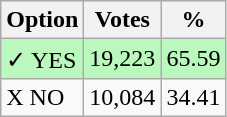<table class="wikitable">
<tr>
<th>Option</th>
<th>Votes</th>
<th>%</th>
</tr>
<tr>
<td style=background:#bbf8be>✓ YES</td>
<td style=background:#bbf8be>19,223</td>
<td style=background:#bbf8be>65.59</td>
</tr>
<tr>
<td>X NO</td>
<td>10,084</td>
<td>34.41</td>
</tr>
</table>
